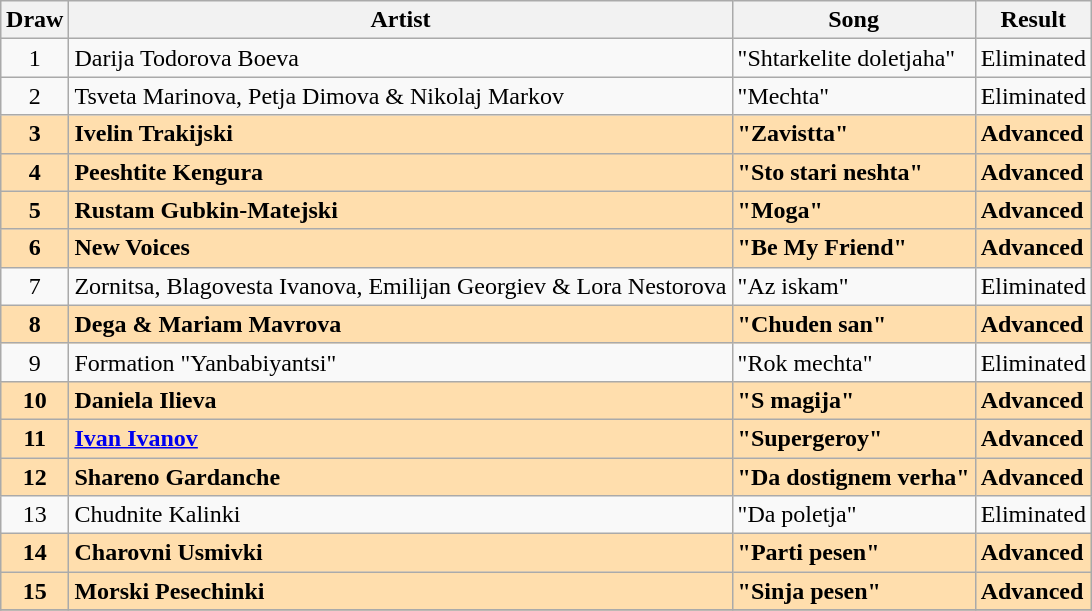<table class="sortable wikitable" style="margin: 1em auto 1em auto; text-align:center;">
<tr>
<th>Draw</th>
<th>Artist</th>
<th>Song</th>
<th>Result</th>
</tr>
<tr>
<td>1</td>
<td align="left">Darija Todorova Boeva</td>
<td align="left">"Shtarkelite doletjaha"</td>
<td align="left">Eliminated</td>
</tr>
<tr>
<td>2</td>
<td align="left">Tsveta Marinova, Petja Dimova & Nikolaj Markov</td>
<td align="left">"Mechta"</td>
<td align="left">Eliminated</td>
</tr>
<tr style="font-weight: bold; background: navajowhite;">
<td>3</td>
<td align="left">Ivelin Trakijski</td>
<td align="left">"Zavistta"</td>
<td align="left">Advanced</td>
</tr>
<tr style="font-weight: bold; background: navajowhite;">
<td>4</td>
<td align="left">Peeshtite Kengura</td>
<td align="left">"Sto stari neshta"</td>
<td align="left">Advanced</td>
</tr>
<tr style="font-weight: bold; background: navajowhite;">
<td>5</td>
<td align="left">Rustam Gubkin-Matejski</td>
<td align="left">"Moga"</td>
<td align="left">Advanced</td>
</tr>
<tr style="font-weight: bold; background: navajowhite;">
<td>6</td>
<td align="left">New Voices</td>
<td align="left">"Be My Friend"</td>
<td align="left">Advanced</td>
</tr>
<tr>
<td>7</td>
<td align="left">Zornitsa, Blagovesta Ivanova, Emilijan Georgiev & Lora Nestorova</td>
<td align="left">"Az iskam"</td>
<td align="left">Eliminated</td>
</tr>
<tr style="font-weight: bold; background: navajowhite;">
<td>8</td>
<td align="left">Dega & Mariam Mavrova</td>
<td align="left">"Chuden san"</td>
<td align="left">Advanced</td>
</tr>
<tr>
<td>9</td>
<td align="left">Formation "Yanbabiyantsi"</td>
<td align="left">"Rok mechta"</td>
<td align="left">Eliminated</td>
</tr>
<tr style="font-weight: bold; background: navajowhite;">
<td>10</td>
<td align="left">Daniela Ilieva</td>
<td align="left">"S magija"</td>
<td align="left">Advanced</td>
</tr>
<tr style="font-weight: bold; background: navajowhite;">
<td>11</td>
<td align="left"><a href='#'>Ivan Ivanov</a></td>
<td align="left">"Supergeroy"</td>
<td align="left">Advanced</td>
</tr>
<tr style="font-weight: bold; background: navajowhite;">
<td>12</td>
<td align="left">Shareno Gardanche</td>
<td align="left">"Da dostignem verha"</td>
<td align="left">Advanced</td>
</tr>
<tr>
<td>13</td>
<td align="left">Chudnite Kalinki</td>
<td align="left">"Da poletja"</td>
<td align="left">Eliminated</td>
</tr>
<tr style="font-weight: bold; background: navajowhite;">
<td>14</td>
<td align="left">Charovni Usmivki</td>
<td align="left">"Parti pesen"</td>
<td align="left">Advanced</td>
</tr>
<tr style="font-weight: bold; background: navajowhite;">
<td>15</td>
<td align="left">Morski Pesechinki</td>
<td align="left">"Sinja pesen"</td>
<td align="left">Advanced</td>
</tr>
<tr>
</tr>
</table>
